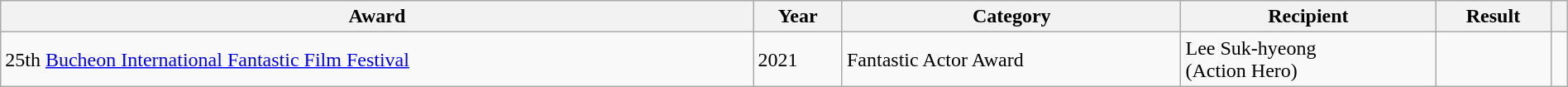<table class="wikitable" style="clear:none; font-size:100%; padding:0 auto; width:100%; margin:auto">
<tr>
<th scope="col">Award</th>
<th scope="col">Year</th>
<th scope="col">Category</th>
<th scope="col">Recipient</th>
<th scope="col">Result</th>
<th></th>
</tr>
<tr>
<td>25th <a href='#'>Bucheon International Fantastic Film Festival</a></td>
<td>2021</td>
<td>Fantastic Actor Award</td>
<td>Lee Suk-hyeong<br>(Action Hero)</td>
<td></td>
<td></td>
</tr>
</table>
